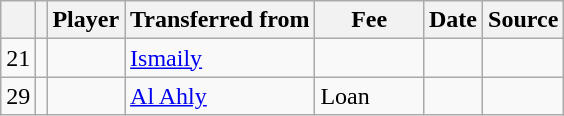<table class="wikitable plainrowheaders sortable">
<tr>
<th></th>
<th></th>
<th scope=col>Player</th>
<th>Transferred from</th>
<th !scope=col; style="width: 65px;">Fee</th>
<th scope=col>Date</th>
<th scope=col>Source</th>
</tr>
<tr>
<td align=center>21</td>
<td align=center></td>
<td></td>
<td> <a href='#'>Ismaily</a></td>
<td></td>
<td></td>
<td></td>
</tr>
<tr>
<td align=center>29</td>
<td align=center></td>
<td></td>
<td> <a href='#'>Al Ahly</a></td>
<td>Loan</td>
<td></td>
<td></td>
</tr>
</table>
